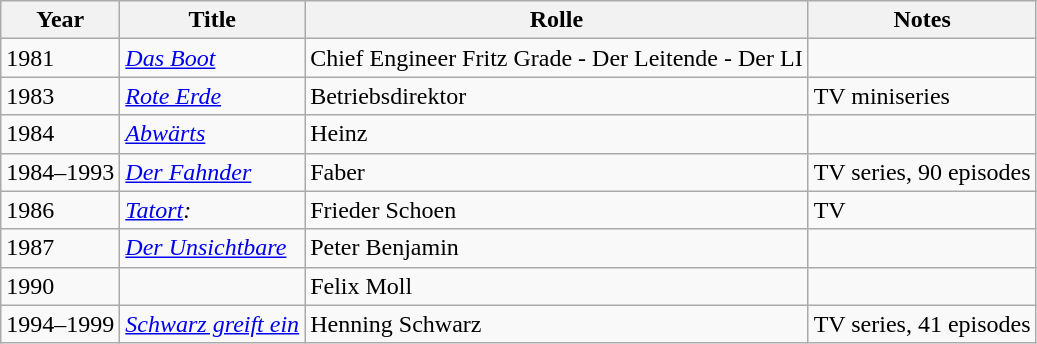<table class="wikitable">
<tr>
<th>Year</th>
<th>Title</th>
<th>Rolle</th>
<th>Notes</th>
</tr>
<tr>
<td>1981</td>
<td><em><a href='#'>Das Boot</a></em></td>
<td>Chief Engineer Fritz Grade - Der Leitende - Der LI</td>
<td></td>
</tr>
<tr>
<td>1983</td>
<td><em><a href='#'>Rote Erde</a></em></td>
<td>Betriebsdirektor</td>
<td>TV miniseries</td>
</tr>
<tr>
<td>1984</td>
<td><em><a href='#'>Abwärts</a></em></td>
<td>Heinz</td>
<td></td>
</tr>
<tr>
<td>1984–1993</td>
<td><em><a href='#'>Der Fahnder</a></em></td>
<td>Faber</td>
<td>TV series, 90 episodes</td>
</tr>
<tr>
<td>1986</td>
<td><em><a href='#'>Tatort</a>: </em></td>
<td>Frieder Schoen</td>
<td>TV</td>
</tr>
<tr>
<td>1987</td>
<td><em><a href='#'>Der Unsichtbare</a></em></td>
<td>Peter Benjamin</td>
<td></td>
</tr>
<tr>
<td>1990</td>
<td><em></em></td>
<td>Felix Moll</td>
<td></td>
</tr>
<tr>
<td>1994–1999</td>
<td><em><a href='#'>Schwarz greift ein</a></em></td>
<td>Henning Schwarz</td>
<td>TV series, 41 episodes</td>
</tr>
</table>
